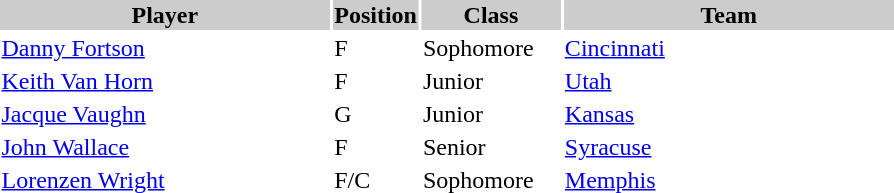<table style="width:600px" "border:'1' 'solid' 'gray'">
<tr>
<th style="background:#CCCCCC;width:40%">Player</th>
<th style="background:#CCCCCC;width:4%">Position</th>
<th style="background:#CCCCCC;width:16%">Class</th>
<th style="background:#CCCCCC;width:40%">Team</th>
</tr>
<tr>
<td><a href='#'>Danny Fortson</a></td>
<td>F</td>
<td>Sophomore</td>
<td><a href='#'>Cincinnati</a></td>
</tr>
<tr>
<td><a href='#'>Keith Van Horn</a></td>
<td>F</td>
<td>Junior</td>
<td><a href='#'>Utah</a></td>
</tr>
<tr>
<td><a href='#'>Jacque Vaughn</a></td>
<td>G</td>
<td>Junior</td>
<td><a href='#'>Kansas</a></td>
</tr>
<tr>
<td><a href='#'>John Wallace</a></td>
<td>F</td>
<td>Senior</td>
<td><a href='#'>Syracuse</a></td>
</tr>
<tr>
<td><a href='#'>Lorenzen Wright</a></td>
<td>F/C</td>
<td>Sophomore</td>
<td><a href='#'>Memphis</a></td>
</tr>
</table>
